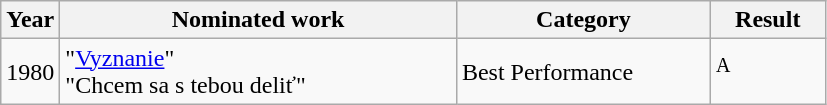<table class="wikitable">
<tr>
<th width="32">Year</th>
<th width="257">Nominated work</th>
<th width="162">Category</th>
<th width="69">Result</th>
</tr>
<tr>
<td>1980</td>
<td>"<a href='#'>Vyznanie</a>" <br>"Chcem sa s tebou deliť"</td>
<td>Best Performance</td>
<td><sup>A</sup></td>
</tr>
</table>
